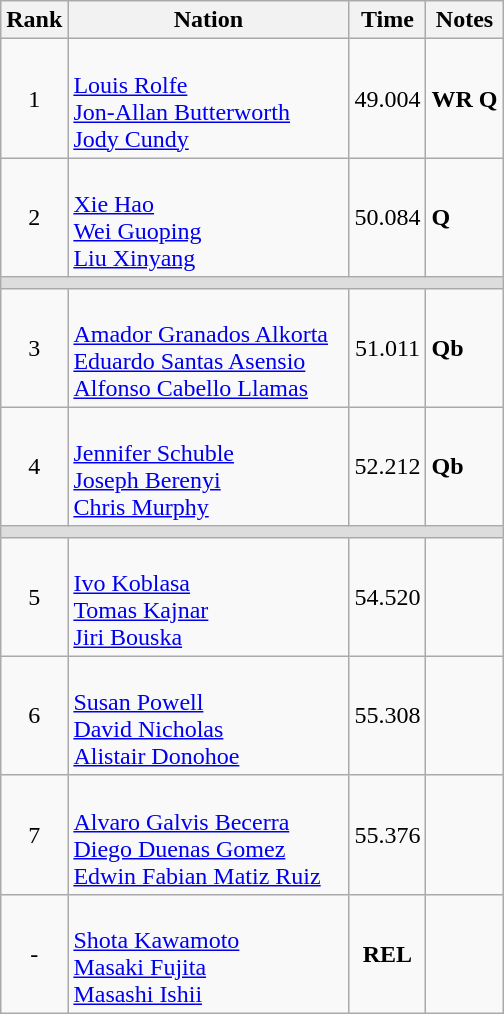<table class="wikitable sortable">
<tr>
<th width=20>Rank</th>
<th width=180>Nation</th>
<th>Time</th>
<th>Notes</th>
</tr>
<tr>
<td align="center">1</td>
<td><strong></strong><br><a href='#'>Louis Rolfe</a><br><a href='#'>Jon-Allan Butterworth</a><br><a href='#'>Jody Cundy</a></td>
<td align="center">49.004</td>
<td><strong>WR</strong> <strong>Q</strong></td>
</tr>
<tr>
<td align="center">2</td>
<td><strong></strong><br><a href='#'>Xie Hao</a><br><a href='#'>Wei Guoping</a><br><a href='#'>Liu Xinyang</a></td>
<td align="center">50.084</td>
<td><strong>Q</strong></td>
</tr>
<tr bgcolor="#dddddd">
<td colspan="4"></td>
</tr>
<tr>
<td align="center">3</td>
<td><strong></strong><br><a href='#'>Amador Granados Alkorta</a><br><a href='#'>Eduardo Santas Asensio</a><br><a href='#'>Alfonso Cabello Llamas</a></td>
<td align="center">51.011</td>
<td><strong>Qb</strong></td>
</tr>
<tr>
<td align="center">4</td>
<td><strong></strong><br><a href='#'>Jennifer Schuble</a><br><a href='#'>Joseph Berenyi</a><br><a href='#'>Chris Murphy</a></td>
<td align="center">52.212</td>
<td><strong>Qb</strong></td>
</tr>
<tr bgcolor="#dddddd">
<td colspan="4"></td>
</tr>
<tr>
<td align="center">5</td>
<td><strong></strong><br><a href='#'>Ivo Koblasa</a><br><a href='#'>Tomas Kajnar</a><br><a href='#'>Jiri Bouska</a></td>
<td align="center">54.520</td>
<td></td>
</tr>
<tr>
<td align="center">6</td>
<td><strong></strong><br><a href='#'>Susan Powell</a><br><a href='#'>David Nicholas</a><br><a href='#'>Alistair Donohoe</a></td>
<td align="center">55.308</td>
<td></td>
</tr>
<tr>
<td align="center">7</td>
<td><strong></strong><br><a href='#'>Alvaro Galvis Becerra</a><br><a href='#'>Diego Duenas Gomez</a><br><a href='#'>Edwin Fabian Matiz Ruiz</a></td>
<td align="center">55.376</td>
<td></td>
</tr>
<tr>
<td align="center">-</td>
<td><strong></strong><br><a href='#'>Shota Kawamoto</a><br><a href='#'>Masaki Fujita</a><br><a href='#'>Masashi Ishii</a></td>
<td align="center"><strong>REL</strong></td>
<td></td>
</tr>
</table>
